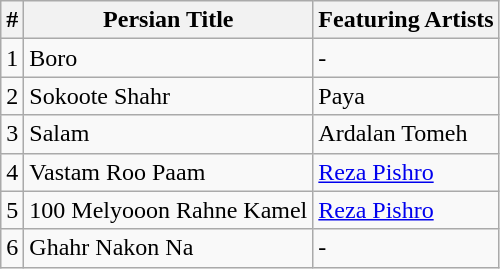<table class="wikitable">
<tr>
<th>#</th>
<th>Persian Title</th>
<th>Featuring Artists</th>
</tr>
<tr>
<td>1</td>
<td>Boro</td>
<td>-</td>
</tr>
<tr>
<td>2</td>
<td>Sokoote Shahr</td>
<td>Paya</td>
</tr>
<tr>
<td>3</td>
<td>Salam</td>
<td>Ardalan Tomeh</td>
</tr>
<tr>
<td>4</td>
<td>Vastam Roo Paam</td>
<td><a href='#'>Reza Pishro</a></td>
</tr>
<tr>
<td>5</td>
<td>100 Melyooon Rahne Kamel</td>
<td><a href='#'>Reza Pishro</a></td>
</tr>
<tr>
<td>6</td>
<td>Ghahr Nakon Na</td>
<td>-</td>
</tr>
</table>
